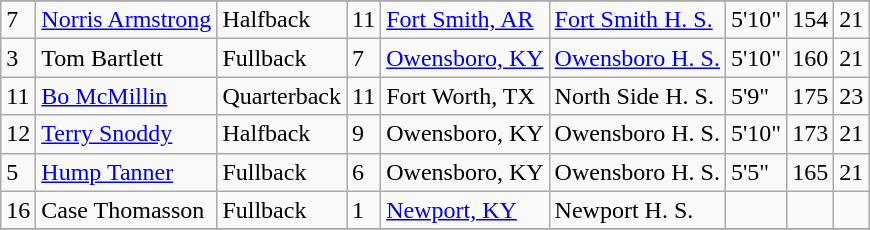<table class="wikitable">
<tr>
</tr>
<tr>
<td>7</td>
<td><a href='#'>Norris Armstrong</a></td>
<td>Halfback</td>
<td>11</td>
<td><a href='#'>Fort Smith, AR</a></td>
<td><a href='#'>Fort Smith H. S.</a></td>
<td>5'10"</td>
<td>154</td>
<td>21</td>
</tr>
<tr>
<td>3</td>
<td>Tom Bartlett</td>
<td>Fullback</td>
<td>7</td>
<td><a href='#'>Owensboro, KY</a></td>
<td><a href='#'>Owensboro H. S.</a></td>
<td>5'10"</td>
<td>160</td>
<td>21</td>
</tr>
<tr>
<td>11</td>
<td><a href='#'>Bo McMillin</a></td>
<td>Quarterback</td>
<td>11</td>
<td>Fort Worth, TX</td>
<td>North Side H. S.</td>
<td>5'9"</td>
<td>175</td>
<td>23</td>
</tr>
<tr>
<td>12</td>
<td><a href='#'>Terry Snoddy</a></td>
<td>Halfback</td>
<td>9</td>
<td>Owensboro, KY</td>
<td>Owensboro H. S.</td>
<td>5'10"</td>
<td>173</td>
<td>21</td>
</tr>
<tr>
<td>5</td>
<td><a href='#'>Hump Tanner</a></td>
<td>Fullback</td>
<td>6</td>
<td>Owensboro, KY</td>
<td>Owensboro H. S.</td>
<td>5'5"</td>
<td>165</td>
<td>21</td>
</tr>
<tr>
<td>16</td>
<td>Case Thomasson</td>
<td>Fullback</td>
<td>1</td>
<td><a href='#'>Newport, KY</a></td>
<td>Newport H. S.</td>
<td></td>
<td></td>
<td></td>
</tr>
<tr>
</tr>
</table>
